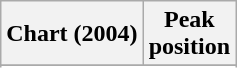<table class="wikitable sortable plainrowheaders" style="text-align:center">
<tr>
<th scope="col">Chart (2004)</th>
<th scope="col">Peak<br>position</th>
</tr>
<tr>
</tr>
<tr>
</tr>
<tr>
</tr>
</table>
